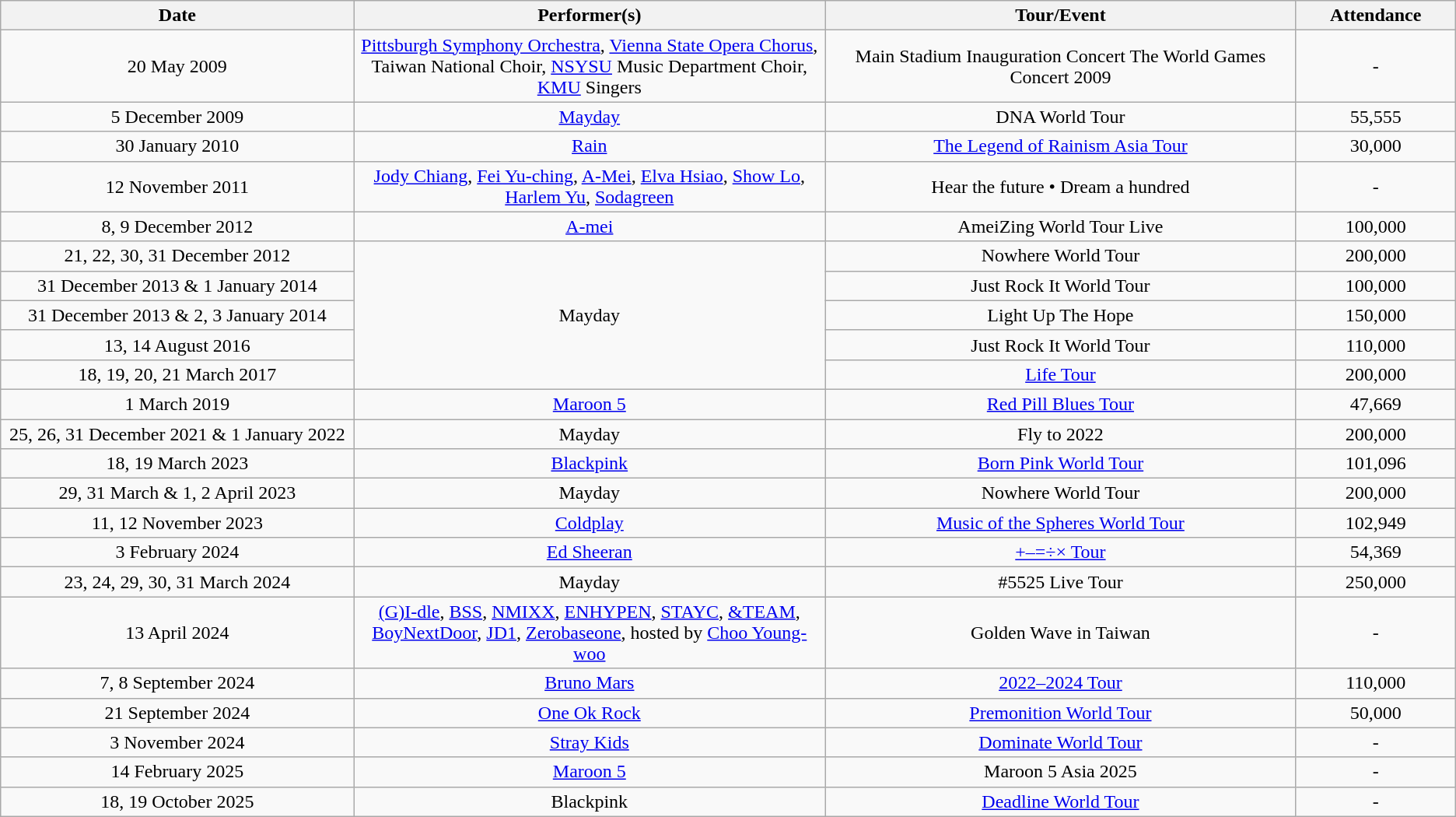<table class="wikitable sortable mw-collapsible" style="text-align:center">
<tr>
<th width=12%>Date</th>
<th width=16%>Performer(s)</th>
<th width=16%>Tour/Event</th>
<th width=4%>Attendance</th>
</tr>
<tr>
<td>20 May 2009</td>
<td><a href='#'>Pittsburgh Symphony Orchestra</a>, <a href='#'>Vienna State Opera Chorus</a>, Taiwan National Choir, <a href='#'>NSYSU</a>  Music Department Choir, <a href='#'>KMU</a> Singers</td>
<td>Main Stadium Inauguration Concert The World Games Concert 2009</td>
<td>-</td>
</tr>
<tr>
<td>5 December 2009</td>
<td><a href='#'>Mayday</a></td>
<td>DNA World Tour</td>
<td>55,555</td>
</tr>
<tr>
<td>30 January 2010</td>
<td><a href='#'>Rain</a></td>
<td><a href='#'>The Legend of Rainism Asia Tour</a></td>
<td>30,000</td>
</tr>
<tr>
<td>12 November 2011</td>
<td><a href='#'>Jody Chiang</a>, <a href='#'>Fei Yu-ching</a>, <a href='#'>A-Mei</a>, <a href='#'>Elva Hsiao</a>, <a href='#'>Show Lo</a>, <a href='#'>Harlem Yu</a>, <a href='#'>Sodagreen</a></td>
<td>Hear the future • Dream a hundred</td>
<td>-</td>
</tr>
<tr>
<td>8, 9 December 2012</td>
<td><a href='#'>A-mei</a></td>
<td>AmeiZing World Tour Live</td>
<td>100,000</td>
</tr>
<tr>
<td>21, 22, 30, 31 December 2012</td>
<td rowspan="5">Mayday</td>
<td>Nowhere World Tour</td>
<td>200,000</td>
</tr>
<tr>
<td>31 December 2013 & 1 January 2014</td>
<td>Just Rock It World Tour</td>
<td>100,000</td>
</tr>
<tr>
<td>31 December 2013 & 2, 3 January 2014</td>
<td>Light Up The Hope</td>
<td>150,000</td>
</tr>
<tr>
<td>13, 14 August 2016</td>
<td>Just Rock It World Tour</td>
<td>110,000</td>
</tr>
<tr>
<td>18, 19, 20, 21 March 2017</td>
<td><a href='#'>Life Tour</a></td>
<td>200,000</td>
</tr>
<tr>
<td>1 March 2019</td>
<td><a href='#'>Maroon 5</a></td>
<td><a href='#'>Red Pill Blues Tour</a></td>
<td>47,669</td>
</tr>
<tr>
<td>25, 26, 31 December 2021 & 1 January 2022</td>
<td>Mayday</td>
<td>Fly to 2022</td>
<td>200,000</td>
</tr>
<tr>
<td>18, 19 March 2023</td>
<td><a href='#'>Blackpink</a></td>
<td><a href='#'>Born Pink World Tour</a></td>
<td>101,096</td>
</tr>
<tr>
<td>29, 31 March & 1, 2 April 2023</td>
<td>Mayday</td>
<td>Nowhere World Tour</td>
<td>200,000</td>
</tr>
<tr>
<td>11, 12 November 2023</td>
<td><a href='#'>Coldplay</a></td>
<td><a href='#'>Music of the Spheres World Tour</a></td>
<td>102,949</td>
</tr>
<tr>
<td>3 February 2024</td>
<td><a href='#'>Ed Sheeran</a></td>
<td><a href='#'>+–=÷× Tour</a></td>
<td>54,369</td>
</tr>
<tr>
<td>23, 24, 29, 30, 31 March 2024</td>
<td>Mayday</td>
<td>#5525 Live Tour</td>
<td>250,000</td>
</tr>
<tr>
<td>13 April 2024</td>
<td><a href='#'>(G)I-dle</a>, <a href='#'>BSS</a>, <a href='#'>NMIXX</a>, <a href='#'>ENHYPEN</a>, <a href='#'>STAYC</a>, <a href='#'>&TEAM</a>, <a href='#'>BoyNextDoor</a>, <a href='#'>JD1</a>, <a href='#'>Zerobaseone</a>, hosted by <a href='#'>Choo Young-woo</a></td>
<td>Golden Wave in Taiwan</td>
<td>-</td>
</tr>
<tr>
<td>7, 8 September 2024</td>
<td><a href='#'>Bruno Mars</a></td>
<td><a href='#'>2022–2024 Tour</a></td>
<td>110,000</td>
</tr>
<tr>
<td>21 September 2024</td>
<td><a href='#'>One Ok Rock</a></td>
<td><a href='#'>Premonition World Tour</a></td>
<td>50,000</td>
</tr>
<tr>
<td>3 November 2024</td>
<td><a href='#'>Stray Kids</a></td>
<td><a href='#'>Dominate World Tour</a></td>
<td>-</td>
</tr>
<tr>
<td>14 February 2025</td>
<td><a href='#'>Maroon 5</a></td>
<td>Maroon 5 Asia 2025</td>
<td>-</td>
</tr>
<tr>
<td>18, 19 October 2025</td>
<td>Blackpink</td>
<td><a href='#'>Deadline World Tour</a></td>
<td>-</td>
</tr>
</table>
